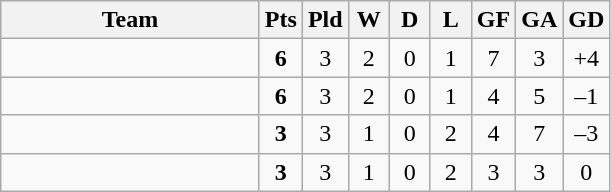<table class="wikitable" style="text-align: center;">
<tr>
<th width=165>Team</th>
<th width=20>Pts</th>
<th width=20>Pld</th>
<th width=20>W</th>
<th width=20>D</th>
<th width=20>L</th>
<th width=20>GF</th>
<th width=20>GA</th>
<th width=20>GD</th>
</tr>
<tr>
<td style="text-align:left;"></td>
<td><strong>6</strong></td>
<td>3</td>
<td>2</td>
<td>0</td>
<td>1</td>
<td>7</td>
<td>3</td>
<td>+4</td>
</tr>
<tr>
<td style="text-align:left;"></td>
<td><strong>6</strong></td>
<td>3</td>
<td>2</td>
<td>0</td>
<td>1</td>
<td>4</td>
<td>5</td>
<td>–1</td>
</tr>
<tr>
<td style="text-align:left;"></td>
<td><strong>3</strong></td>
<td>3</td>
<td>1</td>
<td>0</td>
<td>2</td>
<td>4</td>
<td>7</td>
<td>–3</td>
</tr>
<tr>
<td style="text-align:left;"></td>
<td><strong>3</strong></td>
<td>3</td>
<td>1</td>
<td>0</td>
<td>2</td>
<td>3</td>
<td>3</td>
<td>0</td>
</tr>
</table>
